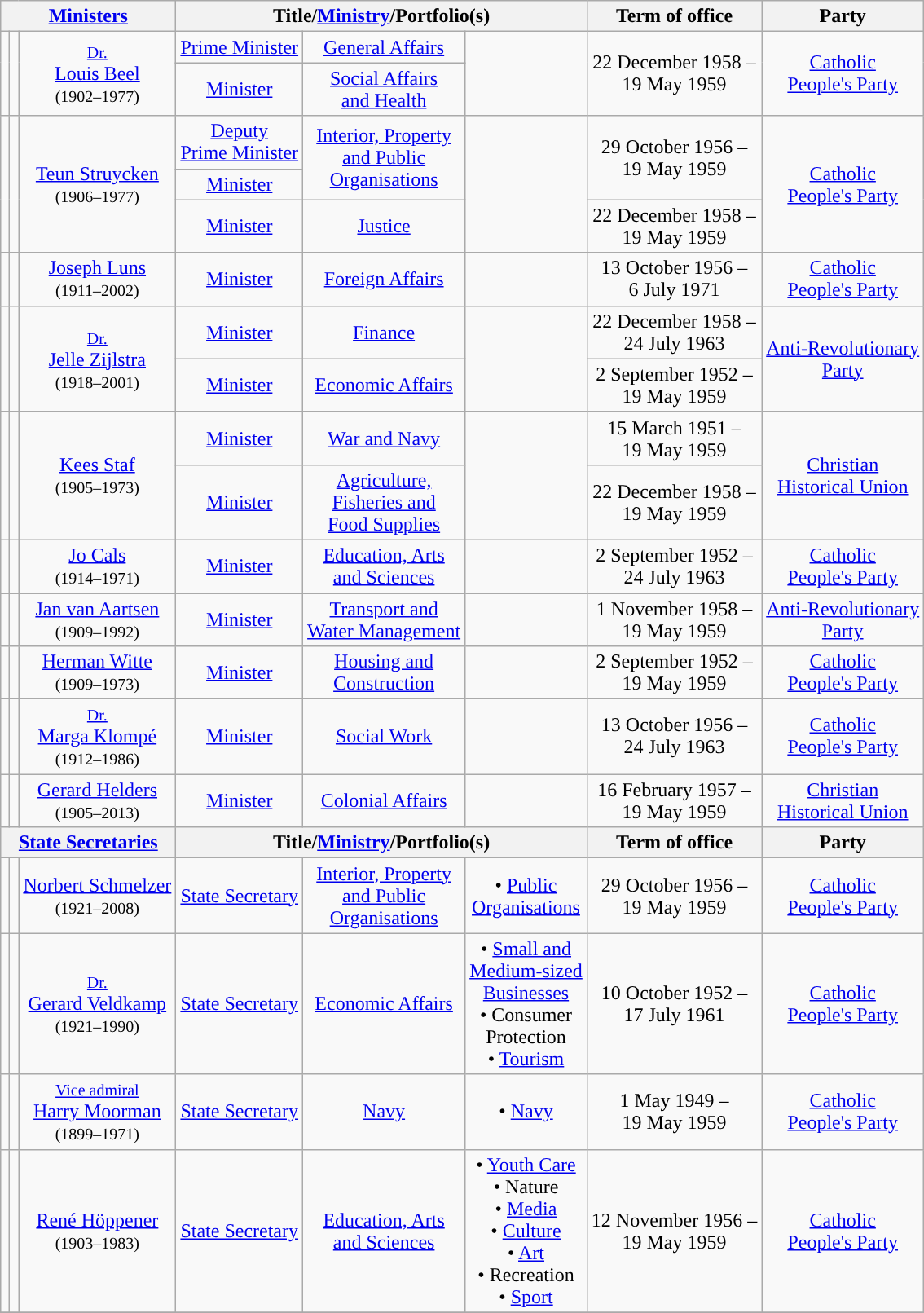<table class="wikitable" style="text-align:center">
<tr>
<th colspan=3><a href='#'>Ministers</a></th>
<th colspan=3>Title/<a href='#'>Ministry</a>/Portfolio(s)</th>
<th>Term of office</th>
<th>Party</th>
</tr>
<tr>
<td rowspan=2 style="background:"></td>
<td rowspan=2></td>
<td rowspan=2><small><a href='#'>Dr.</a></small> <br> <a href='#'>Louis Beel</a> <br> <small>(1902–1977)</small></td>
<td><a href='#'>Prime Minister</a></td>
<td><a href='#'>General Affairs</a></td>
<td rowspan=2></td>
<td rowspan=2>22 December 1958 – <br> 19 May 1959</td>
<td rowspan=2><a href='#'>Catholic <br> People's Party</a></td>
</tr>
<tr>
<td><a href='#'>Minister</a></td>
<td><a href='#'>Social Affairs</a> <br> <a href='#'>and Health</a></td>
</tr>
<tr>
<td rowspan=3 style="background:"></td>
<td rowspan=3></td>
<td rowspan=3><a href='#'>Teun Struycken</a> <br> <small>(1906–1977)</small></td>
<td><a href='#'>Deputy <br> Prime Minister</a></td>
<td rowspan=2><a href='#'>Interior, Property <br> and Public <br> Organisations</a></td>
<td rowspan=3></td>
<td rowspan=2>29 October 1956 – <br> 19 May 1959 <br> </td>
<td rowspan=3><a href='#'>Catholic <br> People's Party</a></td>
</tr>
<tr>
<td><a href='#'>Minister</a></td>
</tr>
<tr>
<td><a href='#'>Minister</a></td>
<td><a href='#'>Justice</a></td>
<td>22 December 1958 – <br> 19 May 1959</td>
</tr>
<tr>
</tr>
<tr>
<td style="background:"></td>
<td></td>
<td><a href='#'>Joseph Luns</a> <br> <small>(1911–2002)</small></td>
<td><a href='#'>Minister</a></td>
<td><a href='#'>Foreign Affairs</a></td>
<td></td>
<td>13 October 1956 – <br> 6 July 1971 <br>  </td>
<td><a href='#'>Catholic <br> People's Party</a></td>
</tr>
<tr>
<td rowspan=2 style="background:"></td>
<td rowspan=2></td>
<td rowspan=2><small><a href='#'>Dr.</a></small> <br> <a href='#'>Jelle Zijlstra</a> <br> <small>(1918–2001)</small></td>
<td><a href='#'>Minister</a></td>
<td><a href='#'>Finance</a></td>
<td rowspan=2></td>
<td>22 December 1958 – <br> 24 July 1963 <br> </td>
<td rowspan=2><a href='#'>Anti-Revolutionary <br> Party</a></td>
</tr>
<tr>
<td><a href='#'>Minister</a></td>
<td><a href='#'>Economic Affairs</a></td>
<td>2 September 1952 – <br> 19 May 1959 <br> </td>
</tr>
<tr>
<td rowspan=2 style="background:"></td>
<td rowspan=2></td>
<td rowspan=2><a href='#'>Kees Staf</a> <br> <small>(1905–1973)</small></td>
<td><a href='#'>Minister</a></td>
<td><a href='#'>War and Navy</a></td>
<td rowspan=2></td>
<td>15 March 1951 – <br> 19 May 1959 <br> </td>
<td rowspan=2><a href='#'>Christian <br> Historical Union</a></td>
</tr>
<tr>
<td><a href='#'>Minister</a></td>
<td><a href='#'>Agriculture, <br> Fisheries and <br> Food Supplies</a></td>
<td>22 December 1958 – <br> 19 May 1959</td>
</tr>
<tr>
<td style="background:"></td>
<td></td>
<td><a href='#'>Jo Cals</a> <br> <small>(1914–1971)</small></td>
<td><a href='#'>Minister</a></td>
<td><a href='#'>Education, Arts <br> and Sciences</a></td>
<td></td>
<td>2 September 1952 – <br> 24 July 1963 <br>  </td>
<td><a href='#'>Catholic <br> People's Party</a></td>
</tr>
<tr>
<td style="background:"></td>
<td></td>
<td><a href='#'>Jan van Aartsen</a> <br> <small>(1909–1992)</small></td>
<td><a href='#'>Minister</a></td>
<td><a href='#'>Transport and <br> Water Management</a></td>
<td></td>
<td>1 November 1958 – <br> 19 May 1959 <br> </td>
<td><a href='#'>Anti-Revolutionary <br> Party</a></td>
</tr>
<tr>
<td style="background:"></td>
<td></td>
<td><a href='#'>Herman Witte</a> <br> <small>(1909–1973)</small></td>
<td><a href='#'>Minister</a></td>
<td><a href='#'>Housing and <br> Construction</a></td>
<td></td>
<td>2 September 1952 – <br> 19 May 1959 <br> </td>
<td><a href='#'>Catholic <br> People's Party</a></td>
</tr>
<tr>
<td style="background:"></td>
<td></td>
<td><small><a href='#'>Dr.</a></small> <br> <a href='#'>Marga Klompé</a> <br> <small>(1912–1986)</small></td>
<td><a href='#'>Minister</a></td>
<td><a href='#'>Social Work</a></td>
<td></td>
<td>13 October 1956 – <br> 24 July 1963 <br>  </td>
<td><a href='#'>Catholic <br> People's Party</a></td>
</tr>
<tr>
<td style="background:"></td>
<td></td>
<td><a href='#'>Gerard Helders</a> <br> <small>(1905–2013)</small></td>
<td><a href='#'>Minister</a></td>
<td><a href='#'>Colonial Affairs</a></td>
<td></td>
<td>16 February 1957 – <br> 19 May 1959 <br> </td>
<td><a href='#'>Christian <br> Historical Union</a></td>
</tr>
<tr>
<th colspan=3><a href='#'>State Secretaries</a></th>
<th colspan=3>Title/<a href='#'>Ministry</a>/Portfolio(s)</th>
<th>Term of office</th>
<th>Party</th>
</tr>
<tr>
<td style="background:"></td>
<td></td>
<td><a href='#'>Norbert Schmelzer</a> <br> <small>(1921–2008)</small></td>
<td><a href='#'>State Secretary</a></td>
<td><a href='#'>Interior, Property <br> and Public <br> Organisations</a></td>
<td>• <a href='#'>Public <br> Organisations</a></td>
<td>29 October 1956 – <br> 19 May 1959 <br> </td>
<td><a href='#'>Catholic <br> People's Party</a></td>
</tr>
<tr>
<td style="background:"></td>
<td></td>
<td><small><a href='#'>Dr.</a></small> <br> <a href='#'>Gerard Veldkamp</a> <br> <small>(1921–1990)</small></td>
<td><a href='#'>State Secretary</a></td>
<td><a href='#'>Economic Affairs</a></td>
<td>• <a href='#'>Small and <br> Medium-sized <br> Businesses</a> <br> • Consumer <br> Protection <br> • <a href='#'>Tourism</a></td>
<td>10 October 1952 – <br> 17 July 1961 <br>  </td>
<td><a href='#'>Catholic <br> People's Party</a></td>
</tr>
<tr>
<td style="background:"></td>
<td></td>
<td><small><a href='#'>Vice admiral</a></small> <br> <a href='#'>Harry Moorman</a> <br> <small>(1899–1971)</small></td>
<td><a href='#'>State Secretary</a></td>
<td><a href='#'>Navy</a></td>
<td>• <a href='#'>Navy</a></td>
<td>1 May 1949 – <br> 19 May 1959 <br> </td>
<td><a href='#'>Catholic <br> People's Party</a></td>
</tr>
<tr>
<td style="background:"></td>
<td></td>
<td><a href='#'>René Höppener</a> <br> <small>(1903–1983)</small></td>
<td><a href='#'>State Secretary</a></td>
<td><a href='#'>Education, Arts <br> and Sciences</a></td>
<td>• <a href='#'>Youth Care</a> <br> • Nature <br> • <a href='#'>Media</a> <br> • <a href='#'>Culture</a> <br> • <a href='#'>Art</a> <br> • Recreation <br> • <a href='#'>Sport</a></td>
<td>12 November 1956 – <br> 19 May 1959 <br> </td>
<td><a href='#'>Catholic <br> People's Party</a></td>
</tr>
<tr>
</tr>
</table>
